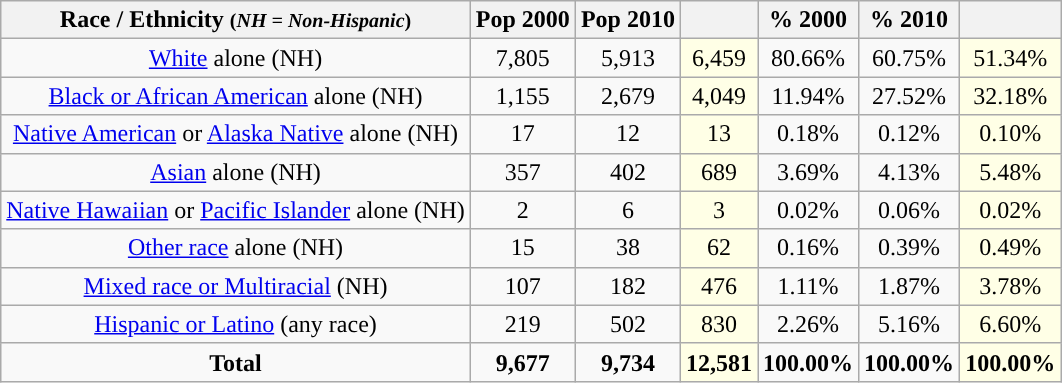<table class="wikitable" style="text-align:center;">
<tr>
<th>Race / Ethnicity <small>(<em>NH = Non-Hispanic</em>)</small></th>
<th>Pop 2000</th>
<th>Pop 2010</th>
<th></th>
<th>% 2000</th>
<th>% 2010</th>
<th></th>
</tr>
<tr>
<td><a href='#'>White</a> alone (NH)</td>
<td>7,805</td>
<td>5,913</td>
<td style='background: #ffffe6;'>6,459</td>
<td>80.66%</td>
<td>60.75%</td>
<td style='background: #ffffe6;'>51.34%</td>
</tr>
<tr>
<td><a href='#'>Black or African American</a> alone (NH)</td>
<td>1,155</td>
<td>2,679</td>
<td style='background: #ffffe6;'>4,049</td>
<td>11.94%</td>
<td>27.52%</td>
<td style='background: #ffffe6;'>32.18%</td>
</tr>
<tr>
<td><a href='#'>Native American</a> or <a href='#'>Alaska Native</a> alone (NH)</td>
<td>17</td>
<td>12</td>
<td style='background: #ffffe6;'>13</td>
<td>0.18%</td>
<td>0.12%</td>
<td style='background: #ffffe6;'>0.10%</td>
</tr>
<tr>
<td><a href='#'>Asian</a> alone (NH)</td>
<td>357</td>
<td>402</td>
<td style='background: #ffffe6;'>689</td>
<td>3.69%</td>
<td>4.13%</td>
<td style='background: #ffffe6;'>5.48%</td>
</tr>
<tr>
<td><a href='#'>Native Hawaiian</a> or <a href='#'>Pacific Islander</a> alone (NH)</td>
<td>2</td>
<td>6</td>
<td style='background: #ffffe6;'>3</td>
<td>0.02%</td>
<td>0.06%</td>
<td style='background: #ffffe6;'>0.02%</td>
</tr>
<tr>
<td><a href='#'>Other race</a> alone (NH)</td>
<td>15</td>
<td>38</td>
<td style='background: #ffffe6;'>62</td>
<td>0.16%</td>
<td>0.39%</td>
<td style='background: #ffffe6;'>0.49%</td>
</tr>
<tr>
<td><a href='#'>Mixed race or Multiracial</a> (NH)</td>
<td>107</td>
<td>182</td>
<td style='background: #ffffe6;'>476</td>
<td>1.11%</td>
<td>1.87%</td>
<td style='background: #ffffe6;'>3.78%</td>
</tr>
<tr>
<td><a href='#'>Hispanic or Latino</a> (any race)</td>
<td>219</td>
<td>502</td>
<td style='background: #ffffe6;'>830</td>
<td>2.26%</td>
<td>5.16%</td>
<td style='background: #ffffe6;'>6.60%</td>
</tr>
<tr>
<td><strong>Total</strong></td>
<td><strong>9,677</strong></td>
<td><strong>9,734</strong></td>
<td style='background: #ffffe6;'><strong>12,581</strong></td>
<td><strong>100.00%</strong></td>
<td><strong>100.00%</strong></td>
<td style='background: #ffffe6;'><strong>100.00%</strong></td>
</tr>
</table>
